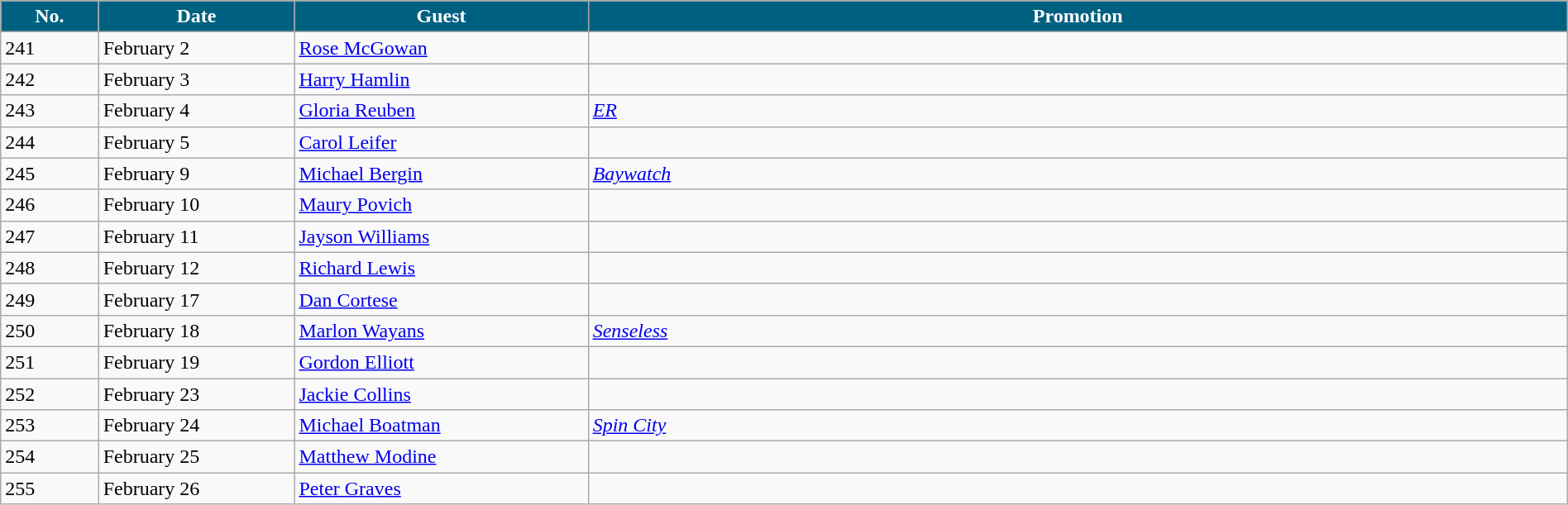<table class="wikitable" width="100%">
<tr>
<th width="5%" style="background:#006080; color:#FFFFFF"><abbr>No.</abbr></th>
<th width="10%" style="background:#006080; color:#FFFFFF">Date</th>
<th width="15%" style="background:#006080; color:#FFFFFF">Guest</th>
<th width="50%" style="background:#006080; color:#FFFFFF">Promotion</th>
</tr>
<tr>
<td>241</td>
<td>February 2</td>
<td><a href='#'>Rose McGowan</a></td>
<td></td>
</tr>
<tr>
<td>242</td>
<td>February 3</td>
<td><a href='#'>Harry Hamlin</a></td>
<td></td>
</tr>
<tr>
<td>243</td>
<td>February 4</td>
<td><a href='#'>Gloria Reuben</a></td>
<td><em><a href='#'>ER</a></em></td>
</tr>
<tr>
<td>244</td>
<td>February 5</td>
<td><a href='#'>Carol Leifer</a></td>
<td></td>
</tr>
<tr>
<td>245</td>
<td>February 9</td>
<td><a href='#'>Michael Bergin</a></td>
<td><em><a href='#'>Baywatch</a></em></td>
</tr>
<tr>
<td>246</td>
<td>February 10</td>
<td><a href='#'>Maury Povich</a></td>
<td></td>
</tr>
<tr>
<td>247</td>
<td>February 11</td>
<td><a href='#'>Jayson Williams</a></td>
<td></td>
</tr>
<tr>
<td>248</td>
<td>February 12</td>
<td><a href='#'>Richard Lewis</a></td>
<td></td>
</tr>
<tr>
<td>249</td>
<td>February 17</td>
<td><a href='#'>Dan Cortese</a></td>
<td></td>
</tr>
<tr>
<td>250</td>
<td>February 18</td>
<td><a href='#'>Marlon Wayans</a></td>
<td><em><a href='#'>Senseless</a></em></td>
</tr>
<tr>
<td>251</td>
<td>February 19</td>
<td><a href='#'>Gordon Elliott</a></td>
<td></td>
</tr>
<tr>
<td>252</td>
<td>February 23</td>
<td><a href='#'>Jackie Collins</a></td>
<td></td>
</tr>
<tr>
<td>253</td>
<td>February 24</td>
<td><a href='#'>Michael Boatman</a></td>
<td><em><a href='#'>Spin City</a></em></td>
</tr>
<tr>
<td>254</td>
<td>February 25</td>
<td><a href='#'>Matthew Modine</a></td>
<td></td>
</tr>
<tr>
<td>255</td>
<td>February 26</td>
<td><a href='#'>Peter Graves</a></td>
<td></td>
</tr>
</table>
